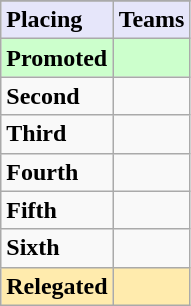<table class=wikitable>
<tr>
</tr>
<tr style="background: #E6E6FA;">
<td><strong>Placing</strong></td>
<td colspan="2" style="text-align:center"><strong>Teams</strong></td>
</tr>
<tr style="background: #ccffcc;">
<td><strong>Promoted</strong></td>
<td></td>
</tr>
<tr>
<td><strong>Second</strong></td>
<td></td>
</tr>
<tr>
<td><strong>Third</strong></td>
<td></td>
</tr>
<tr>
<td><strong>Fourth</strong></td>
<td></td>
</tr>
<tr>
<td><strong>Fifth</strong></td>
<td></td>
</tr>
<tr>
<td><strong>Sixth</strong></td>
<td></td>
</tr>
<tr style="background: #ffebad;">
<td><strong>Relegated</strong></td>
<td></td>
</tr>
</table>
